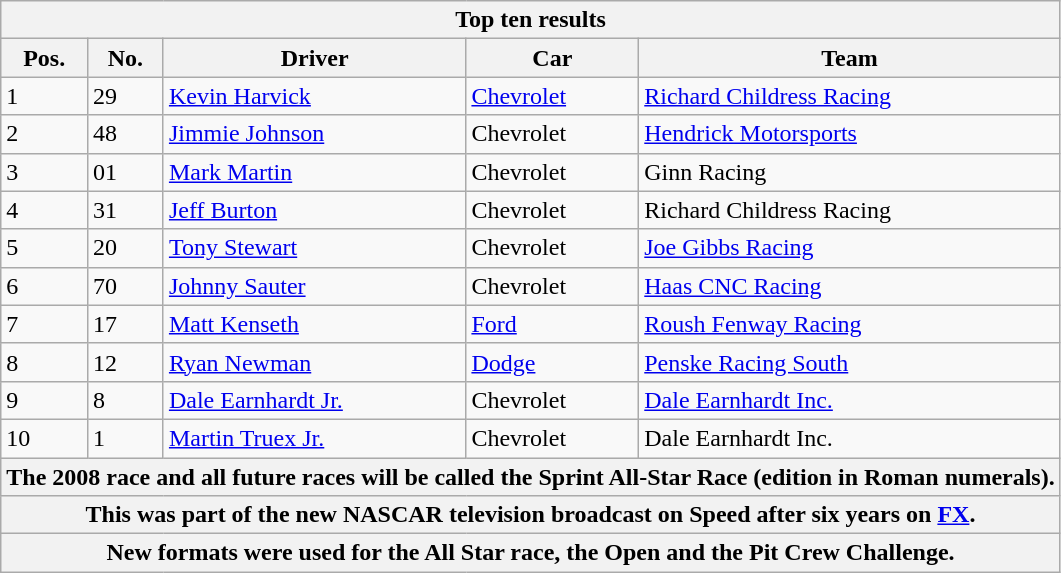<table class="wikitable">
<tr>
<th colspan=5>Top ten results</th>
</tr>
<tr>
<th>Pos.</th>
<th>No.</th>
<th>Driver</th>
<th>Car</th>
<th>Team</th>
</tr>
<tr>
<td>1</td>
<td>29</td>
<td><a href='#'>Kevin Harvick</a></td>
<td><a href='#'>Chevrolet</a></td>
<td><a href='#'>Richard Childress Racing</a></td>
</tr>
<tr>
<td>2</td>
<td>48</td>
<td><a href='#'>Jimmie Johnson</a></td>
<td>Chevrolet</td>
<td><a href='#'>Hendrick Motorsports</a></td>
</tr>
<tr>
<td>3</td>
<td>01</td>
<td><a href='#'>Mark Martin</a></td>
<td>Chevrolet</td>
<td>Ginn Racing</td>
</tr>
<tr>
<td>4</td>
<td>31</td>
<td><a href='#'>Jeff Burton</a></td>
<td>Chevrolet</td>
<td>Richard Childress Racing</td>
</tr>
<tr>
<td>5</td>
<td>20</td>
<td><a href='#'>Tony Stewart</a></td>
<td>Chevrolet</td>
<td><a href='#'>Joe Gibbs Racing</a></td>
</tr>
<tr>
<td>6</td>
<td>70</td>
<td><a href='#'>Johnny Sauter</a></td>
<td>Chevrolet</td>
<td><a href='#'>Haas CNC Racing</a></td>
</tr>
<tr>
<td>7</td>
<td>17</td>
<td><a href='#'>Matt Kenseth</a></td>
<td><a href='#'>Ford</a></td>
<td><a href='#'>Roush Fenway Racing</a></td>
</tr>
<tr>
<td>8</td>
<td>12</td>
<td><a href='#'>Ryan Newman</a></td>
<td><a href='#'>Dodge</a></td>
<td><a href='#'>Penske Racing South</a></td>
</tr>
<tr>
<td>9</td>
<td>8</td>
<td><a href='#'>Dale Earnhardt Jr.</a></td>
<td>Chevrolet</td>
<td><a href='#'>Dale Earnhardt Inc.</a></td>
</tr>
<tr>
<td>10</td>
<td>1</td>
<td><a href='#'>Martin Truex Jr.</a></td>
<td>Chevrolet</td>
<td>Dale Earnhardt Inc.</td>
</tr>
<tr>
<th colspan=5>The 2008 race and all future races will be called the <strong>Sprint All-Star Race (edition in Roman numerals).</strong></th>
</tr>
<tr>
<th colspan=5>This was part of the new NASCAR television broadcast on Speed after six years on <a href='#'>FX</a>.</th>
</tr>
<tr>
<th colspan=5>New formats were used for the All Star race, the Open and the Pit Crew Challenge.</th>
</tr>
</table>
